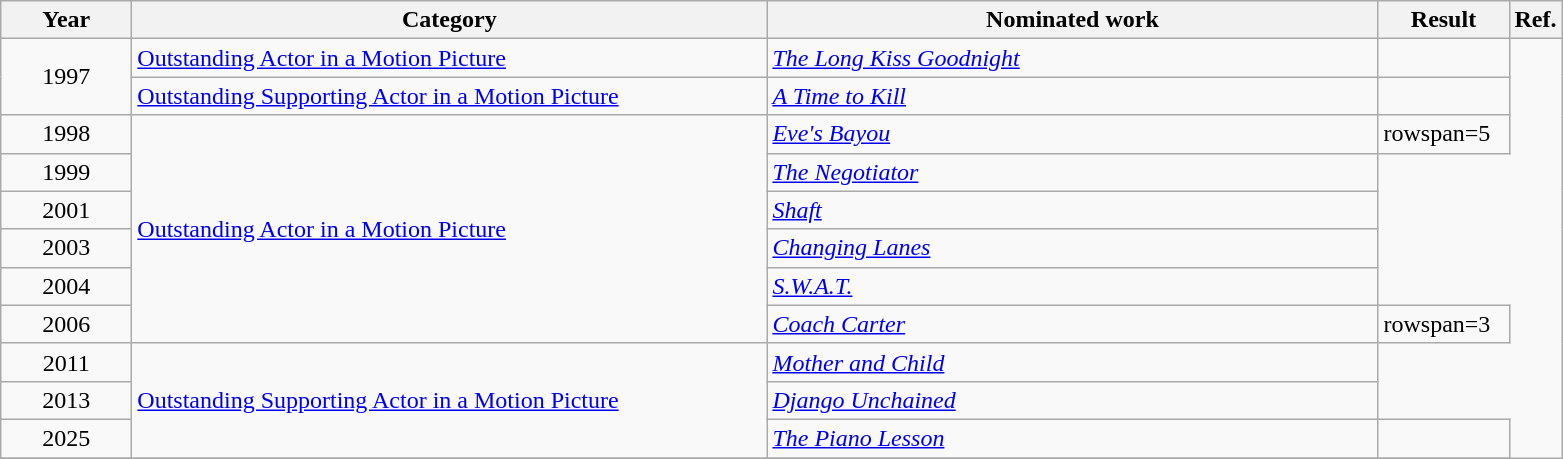<table class=wikitable>
<tr>
<th scope="col" style="width:5em;">Year</th>
<th scope="col" style="width:26em;">Category</th>
<th scope="col" style="width:25em;">Nominated work</th>
<th scope="col" style="width:5em;">Result</th>
<th>Ref.</th>
</tr>
<tr>
<td style="text-align:center;", rowspan="2">1997</td>
<td><a href='#'>Outstanding Actor in a Motion Picture</a></td>
<td><em><a href='#'>The Long Kiss Goodnight</a></em></td>
<td></td>
</tr>
<tr>
<td><a href='#'>Outstanding Supporting Actor in a Motion Picture</a></td>
<td><em><a href='#'>A Time to Kill</a></em></td>
<td></td>
</tr>
<tr>
<td style="text-align:center;">1998</td>
<td rowspan="6"><a href='#'>Outstanding Actor in a Motion Picture</a></td>
<td><em><a href='#'>Eve's Bayou</a></em></td>
<td>rowspan=5 </td>
</tr>
<tr>
<td style="text-align:center;">1999</td>
<td><em><a href='#'>The Negotiator</a></em></td>
</tr>
<tr>
<td style="text-align:center;">2001</td>
<td><em><a href='#'>Shaft</a></em></td>
</tr>
<tr>
<td style="text-align:center;">2003</td>
<td><em><a href='#'>Changing Lanes</a></em></td>
</tr>
<tr>
<td style="text-align:center;">2004</td>
<td><em><a href='#'>S.W.A.T.</a></em></td>
</tr>
<tr>
<td style="text-align:center;">2006</td>
<td><em><a href='#'>Coach Carter</a></em></td>
<td>rowspan=3 </td>
</tr>
<tr>
<td style="text-align:center;">2011</td>
<td rowspan="3"><a href='#'>Outstanding Supporting Actor in a Motion Picture</a></td>
<td><em><a href='#'>Mother and Child</a></em></td>
</tr>
<tr>
<td style="text-align:center;">2013</td>
<td><em><a href='#'>Django Unchained</a></em></td>
</tr>
<tr>
<td style="text-align:center;">2025</td>
<td><em><a href='#'>The Piano Lesson</a></em></td>
<td></td>
</tr>
<tr>
</tr>
</table>
